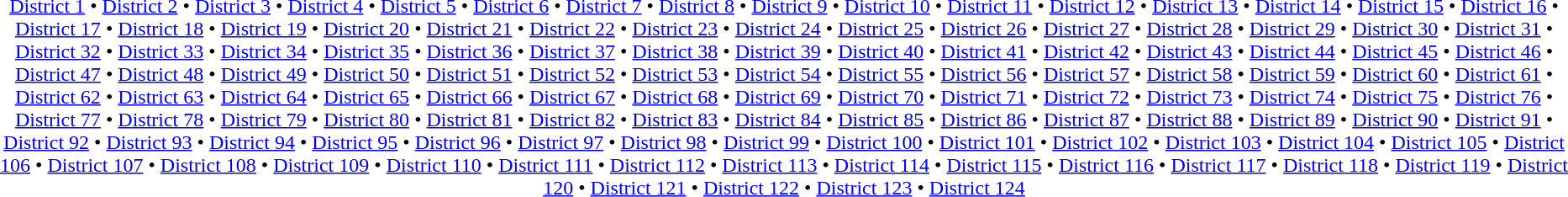<table id=toc class=toc summary=Contents>
<tr>
<td align=center><br><a href='#'>District 1</a> • <a href='#'>District 2</a> • <a href='#'>District 3</a> • <a href='#'>District 4</a> • <a href='#'>District 5</a> • <a href='#'>District 6</a> • <a href='#'>District 7</a> • <a href='#'>District 8</a> • <a href='#'>District 9</a> • <a href='#'>District 10</a> • <a href='#'>District 11</a> • <a href='#'>District 12</a> • <a href='#'>District 13</a> • <a href='#'>District 14</a> • <a href='#'>District 15</a> • <a href='#'>District 16</a> • <a href='#'>District 17</a> • <a href='#'>District 18</a> • <a href='#'>District 19</a> • <a href='#'>District 20</a> • <a href='#'>District 21</a> • <a href='#'>District 22</a> • <a href='#'>District 23</a> • <a href='#'>District 24</a> • <a href='#'>District 25</a> • <a href='#'>District 26</a> • <a href='#'>District 27</a> • <a href='#'>District 28</a> • <a href='#'>District 29</a> • <a href='#'>District 30</a> • <a href='#'>District 31</a> • <a href='#'>District 32</a> • <a href='#'>District 33</a> • <a href='#'>District 34</a> • <a href='#'>District 35</a> • <a href='#'>District 36</a> • <a href='#'>District 37</a> • <a href='#'>District 38</a> • <a href='#'>District 39</a> • <a href='#'>District 40</a> • <a href='#'>District 41</a> • <a href='#'>District 42</a> • <a href='#'>District 43</a> • <a href='#'>District 44</a> • <a href='#'>District 45</a> • <a href='#'>District 46</a> • <a href='#'>District 47</a> • <a href='#'>District 48</a> • <a href='#'>District 49</a> • <a href='#'>District 50</a> • <a href='#'>District 51</a> • <a href='#'>District 52</a> • <a href='#'>District 53</a> • <a href='#'>District 54</a> • <a href='#'>District 55</a> • <a href='#'>District 56</a> • <a href='#'>District 57</a> • <a href='#'>District 58</a> • <a href='#'>District 59</a> • <a href='#'>District 60</a> • <a href='#'>District 61</a> • <a href='#'>District 62</a> • <a href='#'>District 63</a> • <a href='#'>District 64</a> • <a href='#'>District 65</a> • <a href='#'>District 66</a> • <a href='#'>District 67</a> • <a href='#'>District 68</a> • <a href='#'>District 69</a> • <a href='#'>District 70</a> • <a href='#'>District 71</a> • <a href='#'>District 72</a> • <a href='#'>District 73</a> • <a href='#'>District 74</a> • <a href='#'>District 75</a> • <a href='#'>District 76</a> • <a href='#'>District 77</a> • <a href='#'>District 78</a> • <a href='#'>District 79</a> • <a href='#'>District 80</a> • <a href='#'>District 81</a> • <a href='#'>District 82</a> • <a href='#'>District 83</a> • <a href='#'>District 84</a> • <a href='#'>District 85</a> • <a href='#'>District 86</a> • <a href='#'>District 87</a> • <a href='#'>District 88</a> • <a href='#'>District 89</a> • <a href='#'>District 90</a> • <a href='#'>District 91</a> • <a href='#'>District 92</a> • <a href='#'>District 93</a> • <a href='#'>District 94</a> • <a href='#'>District 95</a> • <a href='#'>District 96</a> • <a href='#'>District 97</a> • <a href='#'>District 98</a> • <a href='#'>District 99</a> • <a href='#'>District 100</a> • <a href='#'>District 101</a> • <a href='#'>District 102</a> • <a href='#'>District 103</a> • <a href='#'>District 104</a> • <a href='#'>District 105</a> • <a href='#'>District 106</a> • <a href='#'>District 107</a> • <a href='#'>District 108</a> • <a href='#'>District 109</a> • <a href='#'>District 110</a> • <a href='#'>District 111</a> • <a href='#'>District 112</a> • <a href='#'>District 113</a> • <a href='#'>District 114</a> • <a href='#'>District 115</a> • <a href='#'>District 116</a> • <a href='#'>District 117</a> • <a href='#'>District 118</a> • <a href='#'>District 119</a> • <a href='#'>District 120</a> • <a href='#'>District 121</a> • <a href='#'>District 122</a> • <a href='#'>District 123</a> • <a href='#'>District 124</a></td>
</tr>
</table>
